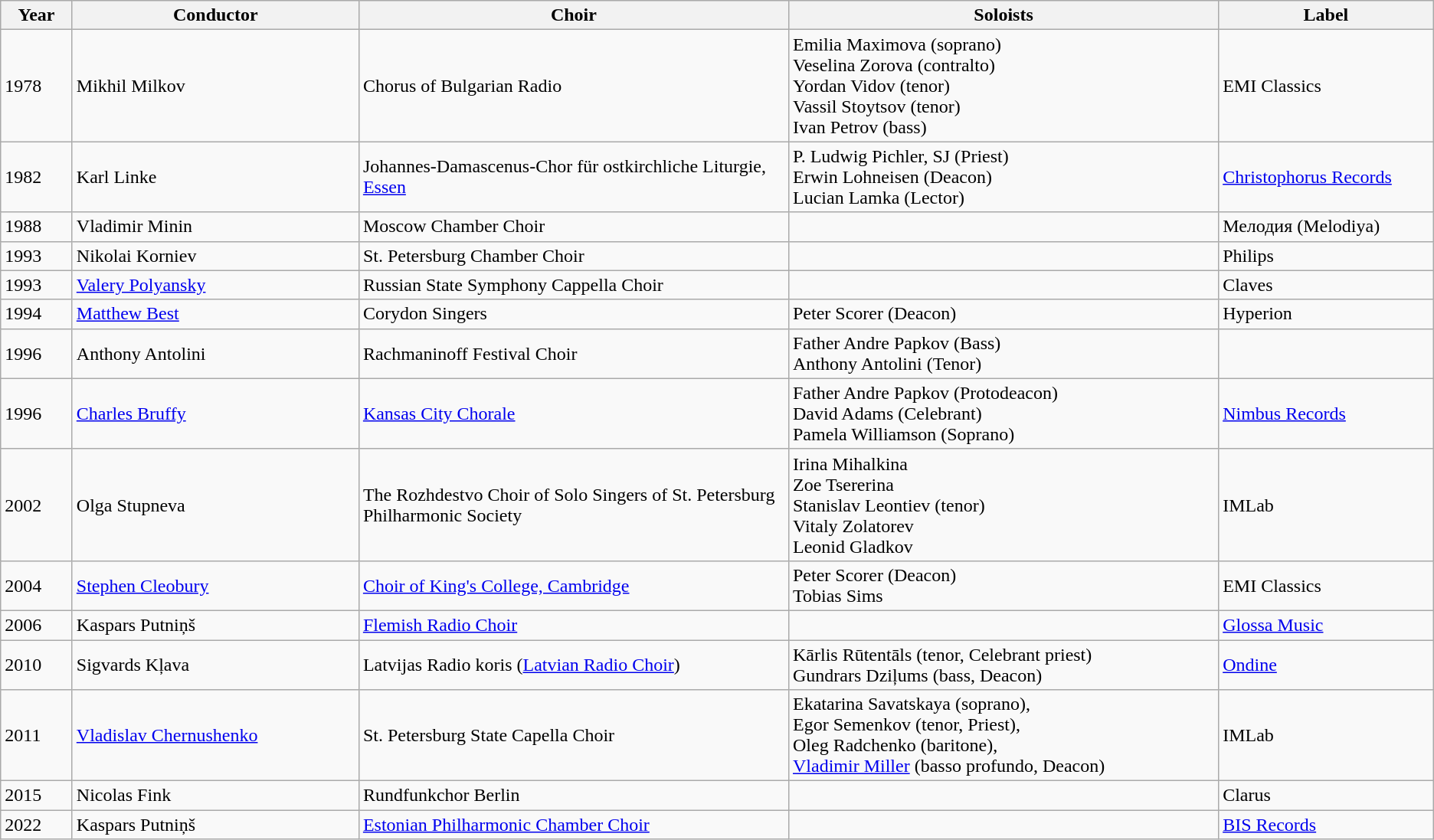<table class="wikitable" border="1">
<tr>
<th style="width:5%;">Year</th>
<th style="width:20%;">Conductor</th>
<th style="width:30%;">Choir</th>
<th style="width:30%;">Soloists</th>
<th style="width:15%;">Label</th>
</tr>
<tr>
<td>1978</td>
<td>Mikhil Milkov</td>
<td>Chorus of Bulgarian Radio</td>
<td>Emilia Maximova (soprano)<br>Veselina Zorova (contralto)<br>Yordan Vidov (tenor)<br>Vassil Stoytsov (tenor)<br>Ivan Petrov (bass)</td>
<td>EMI Classics</td>
</tr>
<tr>
<td>1982</td>
<td>Karl Linke</td>
<td>Johannes-Damascenus-Chor für ostkirchliche Liturgie, <a href='#'>Essen</a></td>
<td>P. Ludwig Pichler, SJ (Priest)<br>Erwin Lohneisen (Deacon)<br>Lucian Lamka (Lector)</td>
<td><a href='#'>Christophorus Records</a></td>
</tr>
<tr>
<td>1988</td>
<td>Vladimir Minin</td>
<td>Moscow Chamber Choir</td>
<td></td>
<td>Мелодия (Melodiya)</td>
</tr>
<tr>
<td>1993</td>
<td>Nikolai Korniev</td>
<td>St. Petersburg Chamber Choir</td>
<td></td>
<td>Philips</td>
</tr>
<tr>
<td>1993</td>
<td><a href='#'>Valery Polyansky</a></td>
<td>Russian State Symphony Cappella Choir</td>
<td></td>
<td>Claves</td>
</tr>
<tr>
<td>1994</td>
<td><a href='#'>Matthew Best</a></td>
<td>Corydon Singers</td>
<td>Peter Scorer (Deacon)</td>
<td>Hyperion</td>
</tr>
<tr>
<td>1996</td>
<td>Anthony Antolini</td>
<td>Rachmaninoff Festival Choir</td>
<td>Father Andre Papkov (Bass)<br>Anthony Antolini (Tenor)</td>
<td></td>
</tr>
<tr>
<td>1996</td>
<td><a href='#'>Charles Bruffy</a></td>
<td><a href='#'>Kansas City Chorale</a></td>
<td>Father Andre Papkov (Protodeacon)<br>David Adams (Celebrant)<br>Pamela Williamson (Soprano)</td>
<td><a href='#'>Nimbus Records</a></td>
</tr>
<tr>
<td>2002</td>
<td>Olga Stupneva</td>
<td>The Rozhdestvo Choir of Solo Singers of St. Petersburg Philharmonic Society</td>
<td>Irina Mihalkina <br>Zoe Tsererina <br>Stanislav Leontiev (tenor)<br>Vitaly Zolatorev <br>Leonid Gladkov</td>
<td>IMLab</td>
</tr>
<tr>
<td>2004</td>
<td><a href='#'>Stephen Cleobury</a></td>
<td><a href='#'>Choir of King's College, Cambridge</a></td>
<td>Peter Scorer (Deacon)<br>Tobias Sims<br></td>
<td>EMI Classics</td>
</tr>
<tr>
<td>2006</td>
<td>Kaspars Putniņš</td>
<td><a href='#'>Flemish Radio Choir</a></td>
<td></td>
<td><a href='#'>Glossa Music</a></td>
</tr>
<tr>
<td>2010</td>
<td>Sigvards Kļava</td>
<td>Latvijas Radio koris (<a href='#'>Latvian Radio Choir</a>)</td>
<td>Kārlis Rūtentāls (tenor, Celebrant priest)<br>Gundrars Dziļums (bass, Deacon)</td>
<td><a href='#'>Ondine</a></td>
</tr>
<tr>
<td>2011</td>
<td><a href='#'>Vladislav Chernushenko</a></td>
<td>St. Petersburg State Capella Choir</td>
<td>Ekatarina Savatskaya (soprano),<br>Egor Semenkov (tenor, Priest),<br>Oleg Radchenko (baritone),<br><a href='#'>Vladimir Miller</a> (basso profundo, Deacon)</td>
<td>IMLab</td>
</tr>
<tr>
<td>2015</td>
<td>Nicolas Fink</td>
<td>Rundfunkchor Berlin</td>
<td></td>
<td>Clarus</td>
</tr>
<tr>
<td>2022</td>
<td>Kaspars Putniņš</td>
<td><a href='#'>Estonian Philharmonic Chamber Choir</a></td>
<td></td>
<td><a href='#'>BIS Records</a></td>
</tr>
</table>
